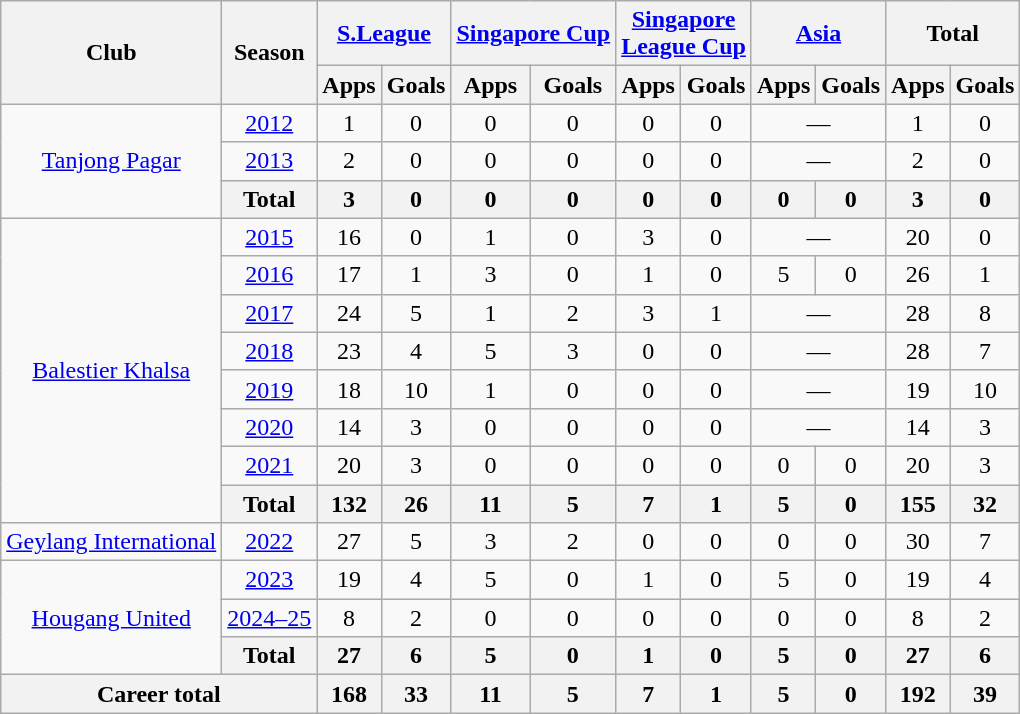<table class="wikitable" style="text-align:center">
<tr>
<th rowspan="2">Club</th>
<th rowspan="2">Season</th>
<th colspan="2"><a href='#'>S.League</a></th>
<th colspan="2"><a href='#'>Singapore Cup</a></th>
<th colspan="2"><a href='#'>Singapore<br>League Cup</a></th>
<th colspan="2"><a href='#'>Asia</a></th>
<th colspan="2">Total</th>
</tr>
<tr>
<th>Apps</th>
<th>Goals</th>
<th>Apps</th>
<th>Goals</th>
<th>Apps</th>
<th>Goals</th>
<th>Apps</th>
<th>Goals</th>
<th>Apps</th>
<th>Goals</th>
</tr>
<tr>
<td rowspan="3"><a href='#'>Tanjong Pagar</a></td>
<td><a href='#'>2012</a></td>
<td>1</td>
<td>0</td>
<td>0</td>
<td>0</td>
<td>0</td>
<td>0</td>
<td colspan='2'>—</td>
<td>1</td>
<td>0</td>
</tr>
<tr>
<td><a href='#'>2013</a></td>
<td>2</td>
<td>0</td>
<td>0</td>
<td>0</td>
<td>0</td>
<td>0</td>
<td colspan='2'>—</td>
<td>2</td>
<td>0</td>
</tr>
<tr>
<th>Total</th>
<th>3</th>
<th>0</th>
<th>0</th>
<th>0</th>
<th>0</th>
<th>0</th>
<th>0</th>
<th>0</th>
<th>3</th>
<th>0</th>
</tr>
<tr>
<td rowspan="8"><a href='#'>Balestier Khalsa</a></td>
<td><a href='#'>2015</a></td>
<td>16</td>
<td>0</td>
<td>1</td>
<td>0</td>
<td>3</td>
<td>0</td>
<td colspan='2'>—</td>
<td>20</td>
<td>0</td>
</tr>
<tr>
<td><a href='#'>2016</a></td>
<td>17</td>
<td>1</td>
<td>3</td>
<td>0</td>
<td>1</td>
<td>0</td>
<td>5</td>
<td>0</td>
<td>26</td>
<td>1</td>
</tr>
<tr>
<td><a href='#'>2017</a></td>
<td>24</td>
<td>5</td>
<td>1</td>
<td>2</td>
<td>3</td>
<td>1</td>
<td colspan='2'>—</td>
<td>28</td>
<td>8</td>
</tr>
<tr>
<td><a href='#'>2018</a></td>
<td>23</td>
<td>4</td>
<td>5</td>
<td>3</td>
<td>0</td>
<td>0</td>
<td colspan='2'>—</td>
<td>28</td>
<td>7</td>
</tr>
<tr>
<td><a href='#'>2019</a></td>
<td>18</td>
<td>10</td>
<td>1</td>
<td>0</td>
<td>0</td>
<td>0</td>
<td colspan='2'>—</td>
<td>19</td>
<td>10</td>
</tr>
<tr>
<td><a href='#'>2020</a></td>
<td>14</td>
<td>3</td>
<td>0</td>
<td>0</td>
<td>0</td>
<td>0</td>
<td colspan='2'>—</td>
<td>14</td>
<td>3</td>
</tr>
<tr>
<td><a href='#'>2021</a></td>
<td>20</td>
<td>3</td>
<td>0</td>
<td>0</td>
<td>0</td>
<td>0</td>
<td>0</td>
<td>0</td>
<td>20</td>
<td>3</td>
</tr>
<tr>
<th>Total</th>
<th>132</th>
<th>26</th>
<th>11</th>
<th>5</th>
<th>7</th>
<th>1</th>
<th>5</th>
<th>0</th>
<th>155</th>
<th>32</th>
</tr>
<tr>
<td><a href='#'>Geylang International</a></td>
<td><a href='#'>2022</a></td>
<td>27</td>
<td>5</td>
<td>3</td>
<td>2</td>
<td>0</td>
<td>0</td>
<td>0</td>
<td>0</td>
<td>30</td>
<td>7</td>
</tr>
<tr>
<td rowspan="3"><a href='#'>Hougang United</a></td>
<td><a href='#'>2023</a></td>
<td>19</td>
<td>4</td>
<td>5</td>
<td>0</td>
<td>1</td>
<td>0</td>
<td>5</td>
<td>0</td>
<td>19</td>
<td>4</td>
</tr>
<tr>
<td><a href='#'>2024–25</a></td>
<td>8</td>
<td>2</td>
<td>0</td>
<td>0</td>
<td>0</td>
<td>0</td>
<td>0</td>
<td>0</td>
<td>8</td>
<td>2</td>
</tr>
<tr>
<th>Total</th>
<th>27</th>
<th>6</th>
<th>5</th>
<th>0</th>
<th>1</th>
<th>0</th>
<th>5</th>
<th>0</th>
<th>27</th>
<th>6</th>
</tr>
<tr>
<th colspan="2">Career total</th>
<th>168</th>
<th>33</th>
<th>11</th>
<th>5</th>
<th>7</th>
<th>1</th>
<th>5</th>
<th>0</th>
<th>192</th>
<th>39</th>
</tr>
</table>
